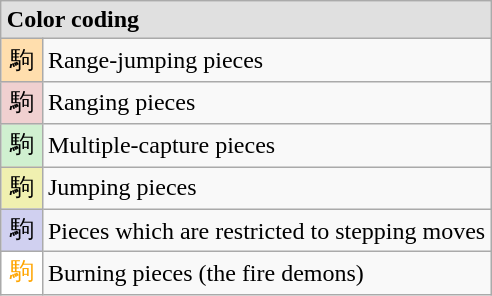<table border="1" class="wikitable" style="margin:1em auto;">
<tr>
<td colspan="2" style="background:#e0e0e0;"><strong>Color coding</strong></td>
</tr>
<tr>
<td align=center width="20" style="background:#ffdead;">駒</td>
<td>Range-jumping pieces</td>
</tr>
<tr>
<td align=center width="20" style="background:#f0d0d0;">駒</td>
<td>Ranging pieces</td>
</tr>
<tr>
<td align=center width="20" style="background:#d0f0d0;">駒</td>
<td>Multiple-capture pieces</td>
</tr>
<tr>
<td align=center width="20" style="background:#f0f0b0;">駒</td>
<td>Jumping pieces</td>
</tr>
<tr>
<td align=center width="20" style="background:#d0d0f0;">駒</td>
<td>Pieces which are restricted to stepping moves</td>
</tr>
<tr>
<td align=center width="20" style="background:white; color:orange">駒</td>
<td>Burning pieces (the fire demons)</td>
</tr>
</table>
